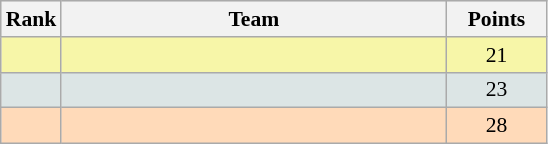<table class="wikitable" style="text-align:center; font-size: 90%; border: gray solid 1px;border-collapse:collapse;">
<tr bgcolor="#E4E4E4">
<th style="border-bottom:1px solid #AAAAAA" width=10>Rank</th>
<th style="border-bottom:1px solid #AAAAAA" width=250>Team</th>
<th style="border-bottom:1px solid #AAAAAA" width=60>Points</th>
</tr>
<tr bgcolor=F7F6A8>
<td></td>
<td align=left></td>
<td>21</td>
</tr>
<tr bgcolor=DCE5E5>
<td></td>
<td align=left></td>
<td>23</td>
</tr>
<tr bgcolor=FFDAB9>
<td></td>
<td align=left></td>
<td>28</td>
</tr>
</table>
